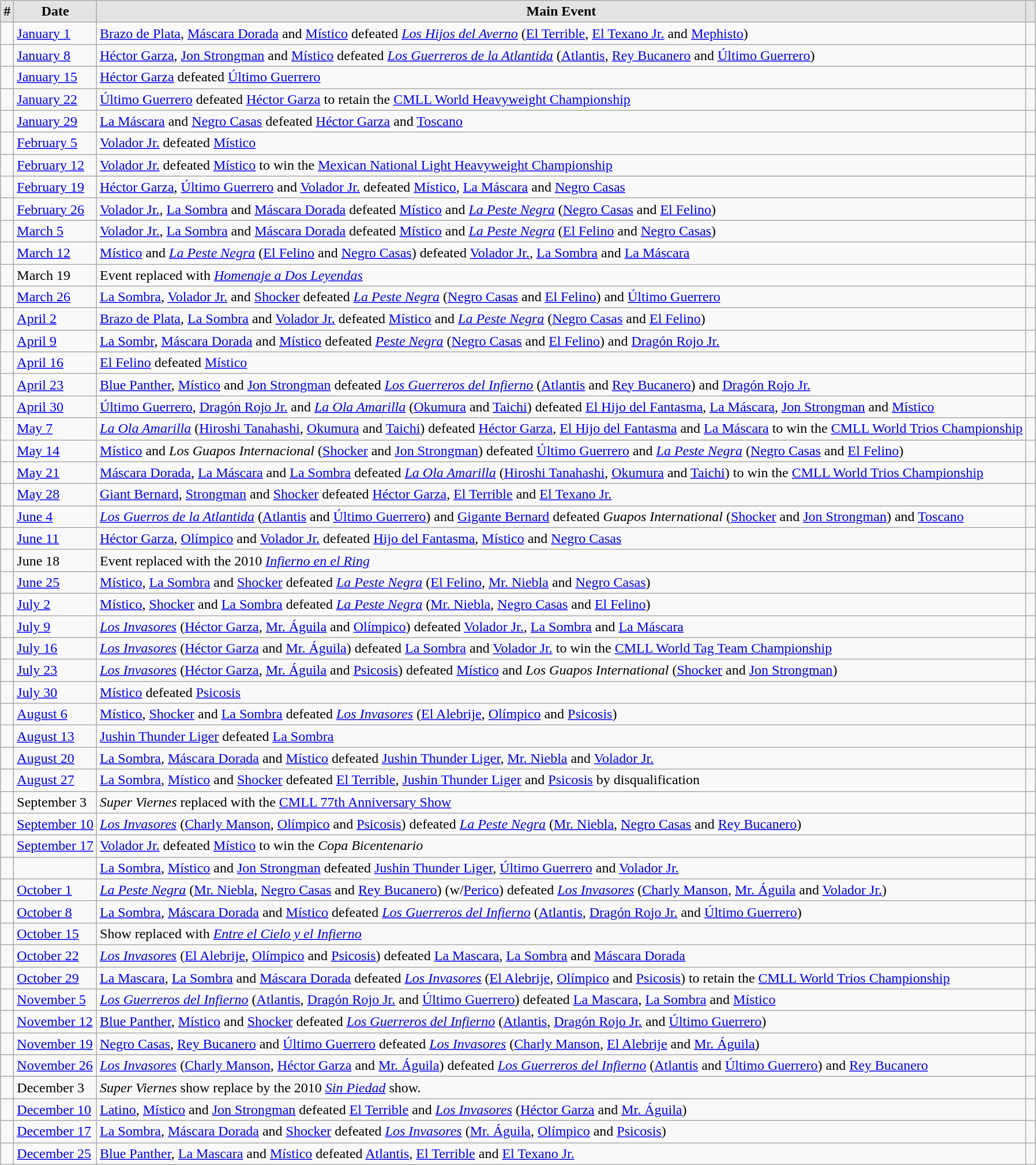<table text-align: left;" class="wikitable sortable">
<tr>
<th style="border-style: none none solid solid; background: #e3e3e3"><strong>#</strong></th>
<th style="border-style: none none solid solid; background: #e3e3e3"><strong>Date</strong></th>
<th style="border-style: none none solid solid; background: #e3e3e3"><strong>Main Event</strong></th>
<th class="unsortable" style="border-style: none none solid solid; background: #e3e3e3"><strong></strong></th>
</tr>
<tr>
<td></td>
<td><a href='#'>January 1</a></td>
<td><a href='#'>Brazo de Plata</a>,  <a href='#'>Máscara Dorada</a> and <a href='#'>Místico</a> defeated <em><a href='#'>Los Hijos del Averno</a></em> (<a href='#'>El Terrible</a>, <a href='#'>El Texano Jr.</a> and <a href='#'>Mephisto</a>)</td>
<td></td>
</tr>
<tr>
<td></td>
<td><a href='#'>January 8</a></td>
<td><a href='#'>Héctor Garza</a>, <a href='#'>Jon Strongman</a> and <a href='#'>Místico</a> defeated <em><a href='#'>Los Guerreros de la Atlantida</a></em> (<a href='#'>Atlantis</a>, <a href='#'>Rey Bucanero</a> and <a href='#'>Último Guerrero</a>)</td>
<td></td>
</tr>
<tr>
<td></td>
<td><a href='#'>January 15</a></td>
<td><a href='#'>Héctor Garza</a> defeated <a href='#'>Último Guerrero</a></td>
<td></td>
</tr>
<tr>
<td></td>
<td><a href='#'>January 22</a></td>
<td><a href='#'>Último Guerrero</a> defeated <a href='#'>Héctor Garza</a> to retain the <a href='#'>CMLL World Heavyweight Championship</a></td>
<td></td>
</tr>
<tr>
<td></td>
<td><a href='#'>January 29</a></td>
<td><a href='#'>La Máscara</a> and <a href='#'>Negro Casas</a> defeated <a href='#'>Héctor Garza</a> and <a href='#'>Toscano</a></td>
<td></td>
</tr>
<tr>
<td></td>
<td><a href='#'>February 5</a></td>
<td><a href='#'>Volador Jr.</a> defeated <a href='#'>Místico</a></td>
<td></td>
</tr>
<tr>
<td></td>
<td><a href='#'>February 12</a></td>
<td><a href='#'>Volador Jr.</a> defeated <a href='#'>Místico</a> to win the <a href='#'>Mexican National Light Heavyweight Championship</a></td>
<td></td>
</tr>
<tr>
<td></td>
<td><a href='#'>February 19</a></td>
<td><a href='#'>Héctor Garza</a>, <a href='#'>Último Guerrero</a> and <a href='#'>Volador Jr.</a> defeated <a href='#'>Místico</a>, <a href='#'>La Máscara</a> and <a href='#'>Negro Casas</a></td>
<td></td>
</tr>
<tr>
<td></td>
<td><a href='#'>February 26</a></td>
<td><a href='#'>Volador Jr.</a>, <a href='#'>La Sombra</a> and <a href='#'>Máscara Dorada</a> defeated <a href='#'>Místico</a> and <em><a href='#'>La Peste Negra</a></em> (<a href='#'>Negro Casas</a> and <a href='#'>El Felino</a>)</td>
<td></td>
</tr>
<tr>
<td></td>
<td><a href='#'>March 5</a></td>
<td><a href='#'>Volador Jr.</a>, <a href='#'>La Sombra</a> and <a href='#'>Máscara Dorada</a> defeated <a href='#'>Místico</a> and <em><a href='#'>La Peste Negra</a></em> (<a href='#'>El Felino</a> and <a href='#'>Negro Casas</a>)</td>
<td></td>
</tr>
<tr>
<td></td>
<td><a href='#'>March 12</a></td>
<td><a href='#'>Místico</a> and <em><a href='#'>La Peste Negra</a></em> (<a href='#'>El Felino</a> and <a href='#'>Negro Casas</a>) defeated <a href='#'>Volador Jr.</a>, <a href='#'>La Sombra</a> and <a href='#'>La Máscara</a></td>
<td></td>
</tr>
<tr>
<td></td>
<td>March 19</td>
<td>Event replaced with <em><a href='#'>Homenaje a Dos Leyendas</a></em></td>
<td></td>
</tr>
<tr>
<td></td>
<td><a href='#'>March 26</a></td>
<td><a href='#'>La Sombra</a>, <a href='#'>Volador Jr.</a> and <a href='#'>Shocker</a> defeated <em><a href='#'>La Peste Negra</a></em> (<a href='#'>Negro Casas</a> and <a href='#'>El Felino</a>) and <a href='#'>Último Guerrero</a></td>
<td></td>
</tr>
<tr>
<td></td>
<td><a href='#'>April 2</a></td>
<td><a href='#'>Brazo de Plata</a>, <a href='#'>La Sombra</a> and <a href='#'>Volador Jr.</a> defeated <a href='#'>Místico</a> and <em><a href='#'>La Peste Negra</a></em> (<a href='#'>Negro Casas</a> and <a href='#'>El Felino</a>)</td>
<td></td>
</tr>
<tr>
<td></td>
<td><a href='#'>April 9</a></td>
<td><a href='#'>La Sombr</a>, <a href='#'>Máscara Dorada</a> and <a href='#'>Místico</a> defeated <em><a href='#'>Peste Negra</a></em> (<a href='#'>Negro Casas</a> and <a href='#'>El Felino</a>) and <a href='#'>Dragón Rojo Jr.</a></td>
<td></td>
</tr>
<tr>
<td></td>
<td><a href='#'>April 16</a></td>
<td><a href='#'>El Felino</a> defeated <a href='#'>Místico</a></td>
<td></td>
</tr>
<tr>
<td></td>
<td><a href='#'>April 23</a></td>
<td><a href='#'>Blue Panther</a>, <a href='#'>Místico</a> and <a href='#'>Jon Strongman</a> defeated <em><a href='#'>Los Guerreros del Infierno</a></em> (<a href='#'>Atlantis</a> and <a href='#'>Rey Bucanero</a>) and <a href='#'>Dragón Rojo Jr.</a></td>
<td></td>
</tr>
<tr>
<td></td>
<td><a href='#'>April 30</a></td>
<td><a href='#'>Último Guerrero</a>, <a href='#'>Dragón Rojo Jr.</a> and <em><a href='#'>La Ola Amarilla</a></em> (<a href='#'>Okumura</a> and <a href='#'>Taichi</a>) defeated <a href='#'>El Hijo del Fantasma</a>, <a href='#'>La Máscara</a>, <a href='#'>Jon Strongman</a> and <a href='#'>Místico</a></td>
<td></td>
</tr>
<tr>
<td></td>
<td><a href='#'>May 7</a></td>
<td><em><a href='#'>La Ola Amarilla</a></em> (<a href='#'>Hiroshi Tanahashi</a>, <a href='#'>Okumura</a> and <a href='#'>Taichi</a>) defeated <a href='#'>Héctor Garza</a>, <a href='#'>El Hijo del Fantasma</a> and <a href='#'>La Máscara</a> to win the <a href='#'>CMLL World Trios Championship</a></td>
<td></td>
</tr>
<tr>
<td></td>
<td><a href='#'>May 14</a></td>
<td><a href='#'>Místico</a> and <em>Los Guapos Internacional</em> (<a href='#'>Shocker</a> and <a href='#'>Jon Strongman</a>) defeated <a href='#'>Último Guerrero</a> and <em><a href='#'>La Peste Negra</a></em> (<a href='#'>Negro Casas</a> and <a href='#'>El Felino</a>)</td>
<td></td>
</tr>
<tr>
<td></td>
<td><a href='#'>May 21</a></td>
<td><a href='#'>Máscara Dorada</a>, <a href='#'>La Máscara</a> and <a href='#'>La Sombra</a> defeated <em><a href='#'>La Ola Amarilla</a></em> (<a href='#'>Hiroshi Tanahashi</a>, <a href='#'>Okumura</a> and <a href='#'>Taichi</a>) to win the <a href='#'>CMLL World Trios Championship</a></td>
<td></td>
</tr>
<tr>
<td></td>
<td><a href='#'>May 28</a></td>
<td><a href='#'>Giant Bernard</a>, <a href='#'>Strongman</a> and <a href='#'>Shocker</a> defeated <a href='#'>Héctor Garza</a>, <a href='#'>El Terrible</a> and <a href='#'>El Texano Jr.</a></td>
<td></td>
</tr>
<tr>
<td></td>
<td><a href='#'>June 4</a></td>
<td><em><a href='#'>Los Guerros de la Atlantida</a></em> (<a href='#'>Atlantis</a> and <a href='#'>Último Guerrero</a>) and <a href='#'>Gigante Bernard</a> defeated <em>Guapos International</em> (<a href='#'>Shocker</a> and <a href='#'>Jon Strongman</a>) and <a href='#'>Toscano</a></td>
<td></td>
</tr>
<tr>
<td></td>
<td><a href='#'>June 11</a></td>
<td><a href='#'>Héctor Garza</a>, <a href='#'>Olímpico</a> and <a href='#'>Volador Jr.</a> defeated <a href='#'>Hijo del Fantasma</a>, <a href='#'>Místico</a> and <a href='#'>Negro Casas</a></td>
<td></td>
</tr>
<tr>
<td></td>
<td>June 18</td>
<td>Event replaced with the 2010 <em><a href='#'>Infierno en el Ring</a></em></td>
<td></td>
</tr>
<tr>
<td></td>
<td><a href='#'>June 25</a></td>
<td><a href='#'>Místico</a>, <a href='#'>La Sombra</a> and <a href='#'>Shocker</a> defeated <em><a href='#'>La Peste Negra</a></em> (<a href='#'>El Felino</a>, <a href='#'>Mr. Niebla</a> and <a href='#'>Negro Casas</a>)</td>
<td> </td>
</tr>
<tr>
<td></td>
<td><a href='#'>July 2</a></td>
<td><a href='#'>Místico</a>, <a href='#'>Shocker</a> and <a href='#'>La Sombra</a> defeated <em><a href='#'>La Peste Negra</a></em> (<a href='#'>Mr. Niebla</a>, <a href='#'>Negro Casas</a> and <a href='#'>El Felino</a>)</td>
<td></td>
</tr>
<tr>
<td></td>
<td><a href='#'>July 9</a></td>
<td><em><a href='#'>Los Invasores</a></em> (<a href='#'>Héctor Garza</a>, <a href='#'>Mr. Águila</a> and <a href='#'>Olímpico</a>) defeated <a href='#'>Volador Jr.</a>, <a href='#'>La Sombra</a> and <a href='#'>La Máscara</a></td>
<td></td>
</tr>
<tr>
<td></td>
<td><a href='#'>July 16</a></td>
<td><em><a href='#'>Los Invasores</a></em> (<a href='#'>Héctor Garza</a> and <a href='#'>Mr. Águila</a>) defeated <a href='#'>La Sombra</a> and <a href='#'>Volador Jr.</a> to win the <a href='#'>CMLL World Tag Team Championship</a></td>
<td></td>
</tr>
<tr>
<td></td>
<td><a href='#'>July 23</a></td>
<td><em><a href='#'>Los Invasores</a></em> (<a href='#'>Héctor Garza</a>, <a href='#'>Mr. Águila</a> and <a href='#'>Psicosis</a>) defeated <a href='#'>Místico</a> and <em>Los Guapos International</em> (<a href='#'>Shocker</a> and <a href='#'>Jon Strongman</a>)</td>
<td></td>
</tr>
<tr>
<td></td>
<td><a href='#'>July 30</a></td>
<td><a href='#'>Místico</a> defeated <a href='#'>Psicosis</a></td>
<td></td>
</tr>
<tr>
<td></td>
<td><a href='#'>August 6</a></td>
<td><a href='#'>Místico</a>, <a href='#'>Shocker</a> and <a href='#'>La Sombra</a> defeated <em><a href='#'>Los Invasores</a></em> (<a href='#'>El Alebrije</a>, <a href='#'>Olímpico</a> and <a href='#'>Psicosis</a>)</td>
<td></td>
</tr>
<tr>
<td></td>
<td><a href='#'>August 13</a></td>
<td><a href='#'>Jushin Thunder Liger</a> defeated <a href='#'>La Sombra</a></td>
<td></td>
</tr>
<tr>
<td></td>
<td><a href='#'>August 20</a></td>
<td><a href='#'>La Sombra</a>, <a href='#'>Máscara Dorada</a> and <a href='#'>Místico</a> defeated <a href='#'>Jushin Thunder Liger</a>, <a href='#'>Mr. Niebla</a> and <a href='#'>Volador Jr.</a></td>
<td></td>
</tr>
<tr>
<td></td>
<td><a href='#'>August 27</a></td>
<td><a href='#'>La Sombra</a>, <a href='#'>Místico</a> and <a href='#'>Shocker</a> defeated <a href='#'>El Terrible</a>, <a href='#'>Jushin Thunder Liger</a> and <a href='#'>Psicosis</a> by disqualification</td>
<td></td>
</tr>
<tr>
<td></td>
<td>September 3</td>
<td><em>Super Viernes</em> replaced with the <a href='#'>CMLL 77th Anniversary Show</a></td>
<td></td>
</tr>
<tr>
<td></td>
<td><a href='#'>September 10</a></td>
<td><em><a href='#'>Los Invasores</a></em> (<a href='#'>Charly Manson</a>, <a href='#'>Olímpico</a> and <a href='#'>Psicosis</a>) defeated <em><a href='#'>La Peste Negra</a></em> (<a href='#'>Mr. Niebla</a>, <a href='#'>Negro Casas</a> and <a href='#'>Rey Bucanero</a>)</td>
<td></td>
</tr>
<tr>
<td></td>
<td><a href='#'>September 17</a></td>
<td><a href='#'>Volador Jr.</a> defeated <a href='#'>Místico</a> to win the <em>Copa Bicentenario</em></td>
<td></td>
</tr>
<tr>
<td></td>
<td></td>
<td><a href='#'>La Sombra</a>, <a href='#'>Místico</a> and <a href='#'>Jon Strongman</a> defeated <a href='#'>Jushin Thunder Liger</a>, <a href='#'>Último Guerrero</a> and <a href='#'>Volador Jr.</a></td>
<td></td>
</tr>
<tr>
<td></td>
<td><a href='#'>October 1</a></td>
<td><em><a href='#'>La Peste Negra</a></em> (<a href='#'>Mr. Niebla</a>, <a href='#'>Negro Casas</a> and <a href='#'>Rey Bucanero</a>) (w/<a href='#'>Perico</a>) defeated <em><a href='#'>Los Invasores</a></em> (<a href='#'>Charly Manson</a>, <a href='#'>Mr. Águila</a> and <a href='#'>Volador Jr.</a>)</td>
<td></td>
</tr>
<tr>
<td></td>
<td><a href='#'>October 8</a></td>
<td><a href='#'>La Sombra</a>, <a href='#'>Máscara Dorada</a> and <a href='#'>Místico</a> defeated <em><a href='#'>Los Guerreros del Infierno</a></em> (<a href='#'>Atlantis</a>, <a href='#'>Dragón Rojo Jr.</a> and <a href='#'>Último Guerrero</a>)</td>
<td></td>
</tr>
<tr>
<td></td>
<td><a href='#'>October 15</a></td>
<td>Show replaced with <em><a href='#'>Entre el Cielo y el Infierno</a></em></td>
<td></td>
</tr>
<tr>
<td></td>
<td><a href='#'>October 22</a></td>
<td><em><a href='#'>Los Invasores</a></em> (<a href='#'>El Alebrije</a>, <a href='#'>Olímpico</a> and <a href='#'>Psicosis</a>) defeated <a href='#'>La Mascara</a>, <a href='#'>La Sombra</a> and <a href='#'>Máscara Dorada</a></td>
<td></td>
</tr>
<tr>
<td></td>
<td><a href='#'>October 29</a></td>
<td><a href='#'>La Mascara</a>, <a href='#'>La Sombra</a> and <a href='#'>Máscara Dorada</a> defeated <em><a href='#'>Los Invasores</a></em> (<a href='#'>El Alebrije</a>, <a href='#'>Olímpico</a> and <a href='#'>Psicosis</a>) to retain the <a href='#'>CMLL World Trios Championship</a></td>
<td></td>
</tr>
<tr>
<td></td>
<td><a href='#'>November 5</a></td>
<td><em><a href='#'>Los Guerreros del Infierno</a></em> (<a href='#'>Atlantis</a>, <a href='#'>Dragón Rojo Jr.</a> and <a href='#'>Último Guerrero</a>) defeated <a href='#'>La Mascara</a>, <a href='#'>La Sombra</a> and <a href='#'>Místico</a></td>
<td></td>
</tr>
<tr>
<td></td>
<td><a href='#'>November 12</a></td>
<td><a href='#'>Blue Panther</a>, <a href='#'>Místico</a> and <a href='#'>Shocker</a> defeated <em><a href='#'>Los Guerreros del Infierno</a></em> (<a href='#'>Atlantis</a>, <a href='#'>Dragón Rojo Jr.</a> and <a href='#'>Último Guerrero</a>)</td>
<td></td>
</tr>
<tr>
<td></td>
<td><a href='#'>November 19</a></td>
<td><a href='#'>Negro Casas</a>, <a href='#'>Rey Bucanero</a> and <a href='#'>Último Guerrero</a> defeated <em><a href='#'>Los Invasores</a></em> (<a href='#'>Charly Manson</a>, <a href='#'>El Alebrije</a> and <a href='#'>Mr. Águila</a>)</td>
<td></td>
</tr>
<tr>
<td></td>
<td><a href='#'>November 26</a></td>
<td><em><a href='#'>Los Invasores</a></em> (<a href='#'>Charly Manson</a>, <a href='#'>Héctor Garza</a> and <a href='#'>Mr. Águila</a>) defeated <em><a href='#'>Los Guerreros del Infierno</a></em> (<a href='#'>Atlantis</a> and <a href='#'>Último Guerrero</a>) and <a href='#'>Rey Bucanero</a></td>
<td></td>
</tr>
<tr>
<td></td>
<td>December 3</td>
<td><em>Super Viernes</em> show replace by the 2010 <em><a href='#'>Sin Piedad</a></em> show.</td>
<td></td>
</tr>
<tr>
<td></td>
<td><a href='#'>December 10</a></td>
<td><a href='#'>Latino</a>, <a href='#'>Místico</a> and <a href='#'>Jon Strongman</a> defeated <a href='#'>El Terrible</a> and <em><a href='#'>Los Invasores</a></em> (<a href='#'>Héctor Garza</a> and <a href='#'>Mr. Águila</a>)</td>
<td></td>
</tr>
<tr>
<td></td>
<td><a href='#'>December 17</a></td>
<td><a href='#'>La Sombra</a>, <a href='#'>Máscara Dorada</a> and <a href='#'>Shocker</a> defeated <em><a href='#'>Los Invasores</a></em> (<a href='#'>Mr. Águila</a>, <a href='#'>Olímpico</a> and <a href='#'>Psicosis</a>)</td>
<td></td>
</tr>
<tr>
<td></td>
<td><a href='#'>December 25</a></td>
<td><a href='#'>Blue Panther</a>, <a href='#'>La Mascara</a> and <a href='#'>Místico</a> defeated <a href='#'>Atlantis</a>, <a href='#'>El Terrible</a> and <a href='#'>El Texano Jr.</a></td>
<td></td>
</tr>
</table>
